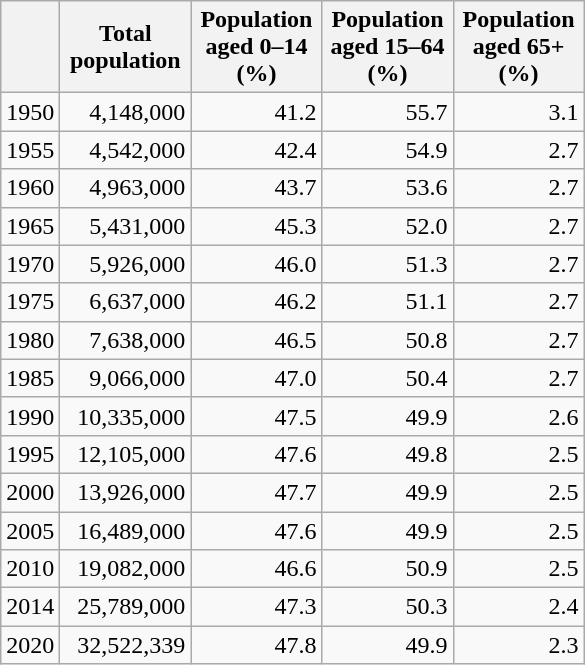<table class="wikitable" style="text-align: right;">
<tr>
<th></th>
<th width="80pt">Total population</th>
<th width="80pt">Population aged 0–14 (%)</th>
<th width="80pt">Population aged 15–64 (%)</th>
<th width="80pt">Population aged 65+ (%)</th>
</tr>
<tr>
<td>1950</td>
<td>4,148,000</td>
<td>41.2</td>
<td>55.7</td>
<td>3.1</td>
</tr>
<tr>
<td>1955</td>
<td>4,542,000</td>
<td>42.4</td>
<td>54.9</td>
<td>2.7</td>
</tr>
<tr>
<td>1960</td>
<td>4,963,000</td>
<td>43.7</td>
<td>53.6</td>
<td>2.7</td>
</tr>
<tr>
<td>1965</td>
<td>5,431,000</td>
<td>45.3</td>
<td>52.0</td>
<td>2.7</td>
</tr>
<tr>
<td>1970</td>
<td>5,926,000</td>
<td>46.0</td>
<td>51.3</td>
<td>2.7</td>
</tr>
<tr>
<td>1975</td>
<td>6,637,000</td>
<td>46.2</td>
<td>51.1</td>
<td>2.7</td>
</tr>
<tr>
<td>1980</td>
<td>7,638,000</td>
<td>46.5</td>
<td>50.8</td>
<td>2.7</td>
</tr>
<tr>
<td>1985</td>
<td>9,066,000</td>
<td>47.0</td>
<td>50.4</td>
<td>2.7</td>
</tr>
<tr>
<td>1990</td>
<td>10,335,000</td>
<td>47.5</td>
<td>49.9</td>
<td>2.6</td>
</tr>
<tr>
<td>1995</td>
<td>12,105,000</td>
<td>47.6</td>
<td>49.8</td>
<td>2.5</td>
</tr>
<tr>
<td>2000</td>
<td>13,926,000</td>
<td>47.7</td>
<td>49.9</td>
<td>2.5</td>
</tr>
<tr>
<td>2005</td>
<td>16,489,000</td>
<td>47.6</td>
<td>49.9</td>
<td>2.5</td>
</tr>
<tr>
<td>2010</td>
<td>19,082,000</td>
<td>46.6</td>
<td>50.9</td>
<td>2.5</td>
</tr>
<tr>
<td>2014</td>
<td>25,789,000</td>
<td>47.3</td>
<td>50.3</td>
<td>2.4</td>
</tr>
<tr>
<td>2020</td>
<td>32,522,339</td>
<td>47.8</td>
<td>49.9</td>
<td>2.3</td>
</tr>
</table>
